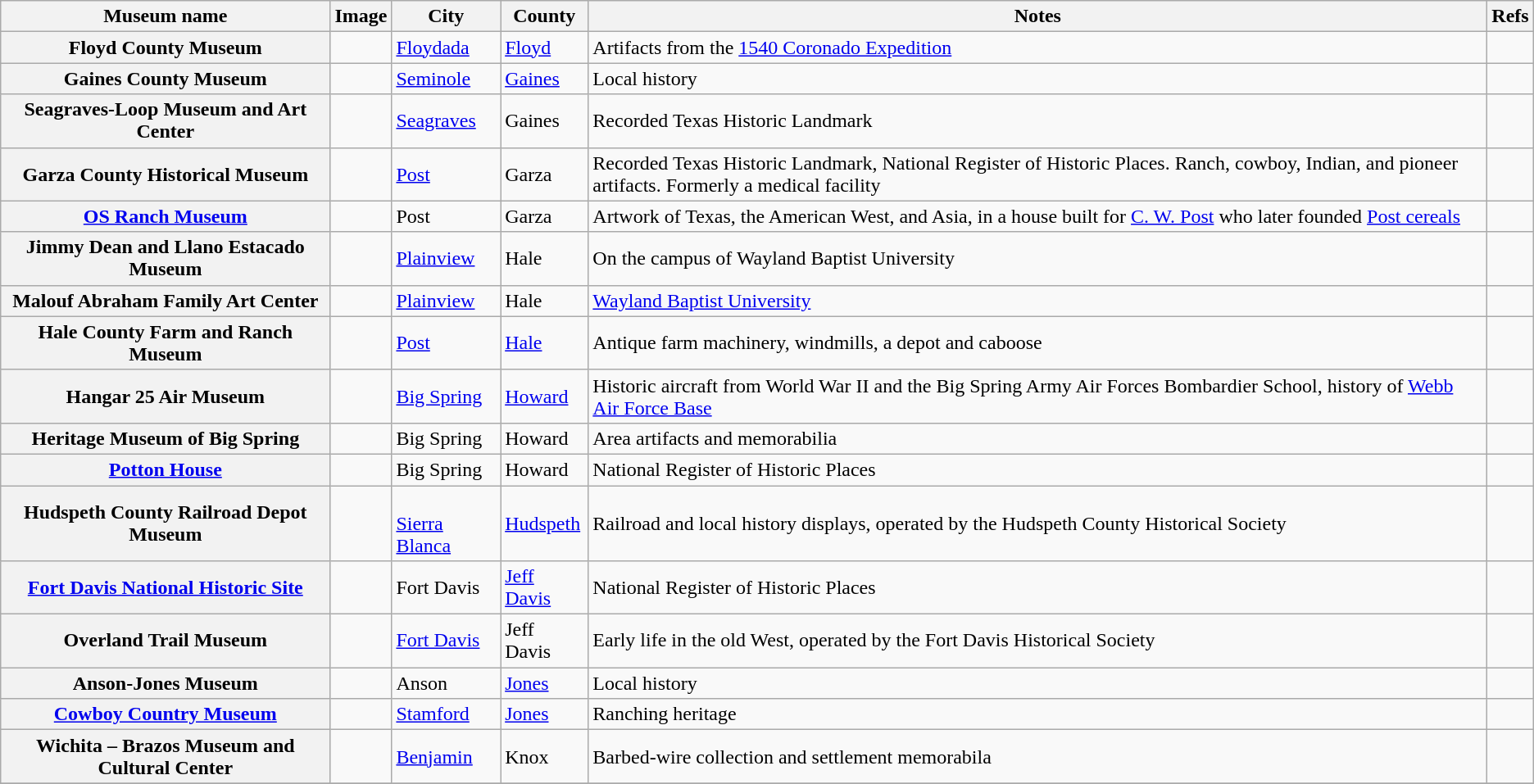<table class="wikitable sortable plainrowheaders">
<tr>
<th scope="col">Museum name</th>
<th scope="col"  class="unsortable">Image</th>
<th scope="col">City</th>
<th scope="col">County</th>
<th scope="col">Notes</th>
<th scope="col" class="unsortable">Refs</th>
</tr>
<tr>
<th scope="row">Floyd County Museum</th>
<td></td>
<td><a href='#'>Floydada</a></td>
<td><a href='#'>Floyd</a></td>
<td>Artifacts from the <a href='#'>1540 Coronado Expedition</a></td>
<td align="center"></td>
</tr>
<tr>
<th scope="row">Gaines County Museum</th>
<td></td>
<td><a href='#'>Seminole</a></td>
<td><a href='#'>Gaines</a></td>
<td>Local history</td>
<td align="center"></td>
</tr>
<tr>
<th scope="row">Seagraves-Loop Museum and Art Center</th>
<td></td>
<td><a href='#'>Seagraves</a></td>
<td>Gaines</td>
<td>Recorded Texas Historic Landmark</td>
<td align="center"></td>
</tr>
<tr>
<th scope="row">Garza County Historical Museum</th>
<td></td>
<td><a href='#'>Post</a></td>
<td>Garza</td>
<td>Recorded Texas Historic Landmark, National Register of Historic Places. Ranch, cowboy, Indian, and pioneer artifacts. Formerly a medical facility</td>
<td align="center"></td>
</tr>
<tr>
<th scope="row"><a href='#'>OS Ranch Museum</a></th>
<td></td>
<td>Post</td>
<td>Garza</td>
<td>Artwork of Texas, the American West, and Asia, in a house built for <a href='#'>C. W. Post</a> who later founded <a href='#'>Post cereals</a></td>
<td align="center"></td>
</tr>
<tr>
<th scope="row">Jimmy Dean and Llano Estacado Museum</th>
<td></td>
<td><a href='#'>Plainview</a></td>
<td>Hale</td>
<td>On the campus of Wayland Baptist University</td>
<td align="center"></td>
</tr>
<tr>
<th scope="row">Malouf Abraham Family Art Center</th>
<td></td>
<td><a href='#'>Plainview</a></td>
<td>Hale</td>
<td><a href='#'>Wayland Baptist University</a></td>
<td align="center"></td>
</tr>
<tr>
<th scope="row">Hale County Farm and Ranch Museum</th>
<td></td>
<td><a href='#'>Post</a></td>
<td><a href='#'>Hale</a></td>
<td>Antique farm machinery, windmills, a depot and caboose</td>
<td align="center"></td>
</tr>
<tr>
<th scope="row">Hangar 25 Air Museum</th>
<td></td>
<td><a href='#'>Big Spring</a></td>
<td><a href='#'>Howard</a></td>
<td>Historic aircraft from World War II and the Big Spring Army Air Forces Bombardier School, history of <a href='#'>Webb Air Force Base</a></td>
<td align="center"></td>
</tr>
<tr>
<th scope="row">Heritage Museum of Big Spring</th>
<td></td>
<td>Big Spring</td>
<td>Howard</td>
<td>Area artifacts and memorabilia</td>
<td align="center"></td>
</tr>
<tr>
<th scope="row"><a href='#'>Potton House</a></th>
<td></td>
<td>Big Spring</td>
<td>Howard</td>
<td>National Register of Historic Places</td>
<td align="center"></td>
</tr>
<tr>
<th scope="row">Hudspeth County Railroad Depot Museum</th>
<td></td>
<td><br><a href='#'>Sierra Blanca</a></td>
<td><a href='#'>Hudspeth</a></td>
<td>Railroad and local history displays, operated by the Hudspeth County Historical Society</td>
<td align="center"></td>
</tr>
<tr>
<th scope="row"><a href='#'>Fort Davis National Historic Site</a></th>
<td></td>
<td>Fort Davis</td>
<td><a href='#'>Jeff Davis</a></td>
<td>National Register of Historic Places</td>
<td align="center"></td>
</tr>
<tr>
<th scope="row">Overland Trail Museum</th>
<td></td>
<td><a href='#'>Fort Davis</a></td>
<td>Jeff Davis</td>
<td>Early life in the old West, operated by the Fort Davis Historical Society</td>
<td align="center"></td>
</tr>
<tr>
<th scope="row">Anson-Jones Museum</th>
<td></td>
<td>Anson</td>
<td><a href='#'>Jones</a></td>
<td>Local history</td>
<td align="center"></td>
</tr>
<tr>
<th scope="row"><a href='#'>Cowboy Country Museum</a></th>
<td></td>
<td><a href='#'>Stamford</a></td>
<td><a href='#'>Jones</a></td>
<td>Ranching heritage</td>
<td align="center"></td>
</tr>
<tr>
<th scope="row">Wichita – Brazos Museum and Cultural Center</th>
<td></td>
<td><a href='#'>Benjamin</a></td>
<td>Knox</td>
<td>Barbed-wire collection and settlement memorabila</td>
<td align="center"></td>
</tr>
<tr>
</tr>
</table>
